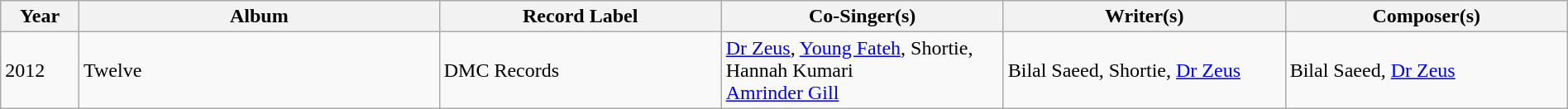<table class="wikitable plainrowheaders" width="100%">
<tr>
<th scope="col" width=5%>Year</th>
<th scope="col" width=23%>Album</th>
<th scope="col" width=18%>Record Label</th>
<th scope="col" width=18%>Co-Singer(s)</th>
<th scope="col" width=18%>Writer(s)</th>
<th scope="col" width=18%>Composer(s)</th>
</tr>
<tr>
<td scope="row">2012</td>
<td>Twelve</td>
<td>DMC Records</td>
<td><a href='#'>Dr Zeus</a>, <a href='#'>Young Fateh</a>, Shortie, Hannah Kumari<br><a href='#'>Amrinder Gill</a></td>
<td>Bilal Saeed, Shortie, <a href='#'>Dr Zeus</a></td>
<td>Bilal Saeed, <a href='#'>Dr Zeus</a></td>
</tr>
</table>
